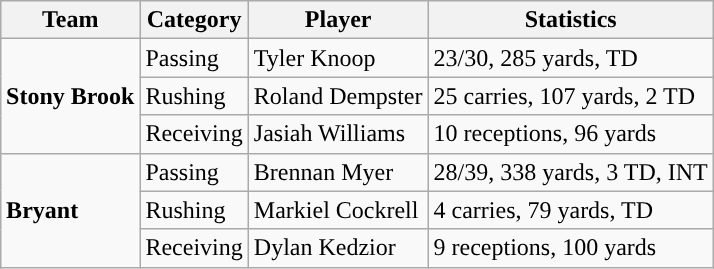<table class="wikitable" style="float: right;">
<tr>
<th>Team</th>
<th>Category</th>
<th>Player</th>
<th>Statistics</th>
</tr>
<tr>
<td rowspan=3><strong>Stony Brook</strong></td>
<td>Passing</td>
<td>Tyler Knoop</td>
<td>23/30, 285 yards, TD</td>
</tr>
<tr>
<td>Rushing</td>
<td>Roland Dempster</td>
<td>25 carries, 107 yards, 2 TD</td>
</tr>
<tr>
<td>Receiving</td>
<td>Jasiah Williams</td>
<td>10 receptions, 96 yards</td>
</tr>
<tr>
<td rowspan=3><strong>Bryant</strong></td>
<td>Passing</td>
<td>Brennan Myer</td>
<td>28/39, 338 yards, 3 TD, INT</td>
</tr>
<tr>
<td>Rushing</td>
<td>Markiel Cockrell</td>
<td>4 carries, 79 yards, TD</td>
</tr>
<tr>
<td>Receiving</td>
<td>Dylan Kedzior</td>
<td>9 receptions, 100 yards</td>
</tr>
</table>
